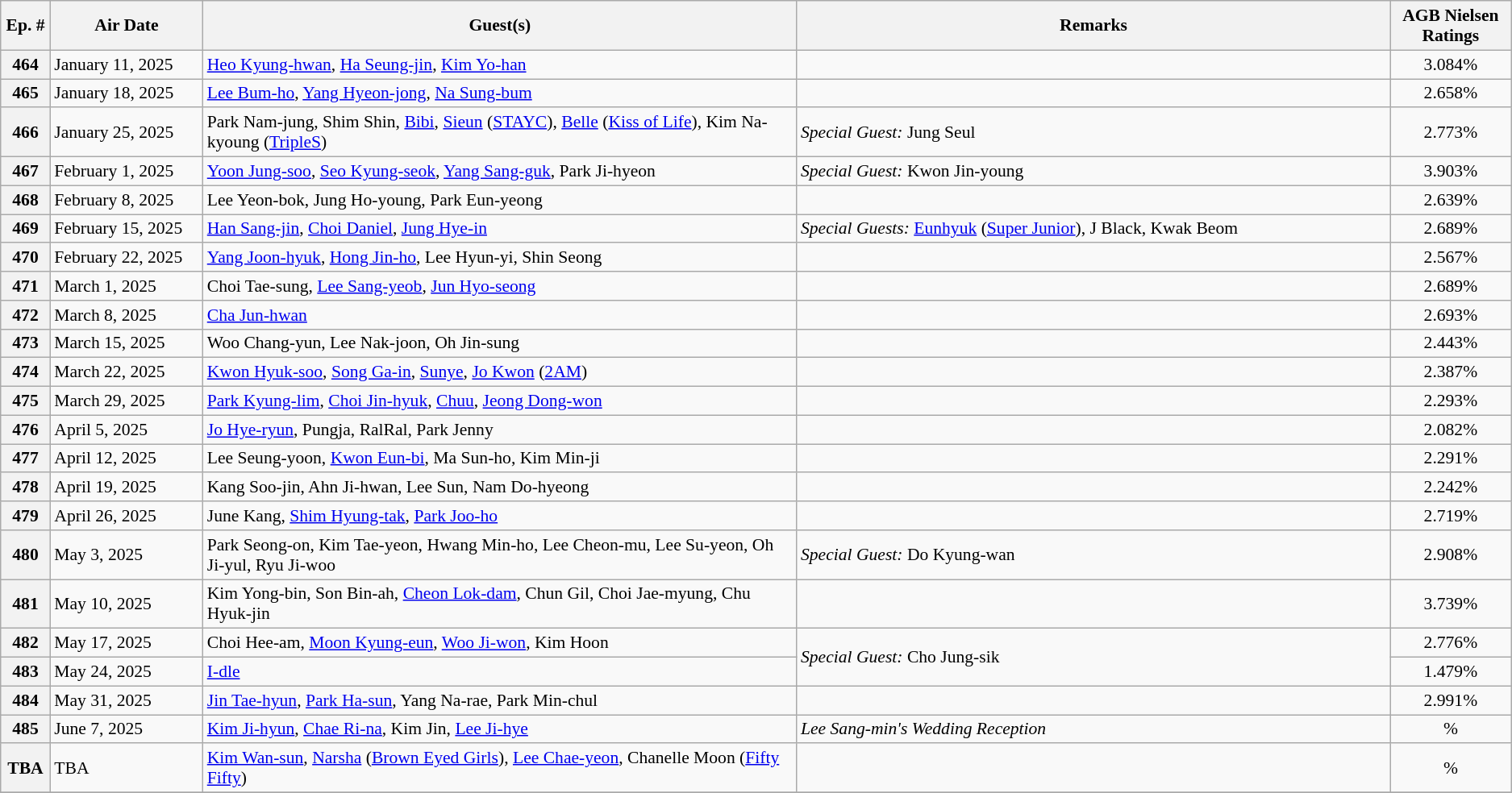<table class="wikitable" style = "font-size: 90%;">
<tr>
<th width=35>Ep. #</th>
<th width=130>Air Date</th>
<th width=550>Guest(s)</th>
<th width=550>Remarks</th>
<th width=100>AGB Nielsen Ratings</th>
</tr>
<tr>
<th>464</th>
<td>January 11, 2025</td>
<td><a href='#'>Heo Kyung-hwan</a>, <a href='#'>Ha Seung-jin</a>, <a href='#'>Kim Yo-han</a></td>
<td></td>
<td style="text-align:center;">3.084%</td>
</tr>
<tr>
<th>465</th>
<td>January 18, 2025</td>
<td><a href='#'>Lee Bum-ho</a>, <a href='#'>Yang Hyeon-jong</a>, <a href='#'>Na Sung-bum</a></td>
<td></td>
<td style="text-align:center;">2.658%</td>
</tr>
<tr>
<th>466</th>
<td>January 25, 2025</td>
<td>Park Nam-jung, Shim Shin, <a href='#'>Bibi</a>, <a href='#'>Sieun</a> (<a href='#'>STAYC</a>), <a href='#'>Belle</a> (<a href='#'>Kiss of Life</a>), Kim Na-kyoung (<a href='#'>TripleS</a>)</td>
<td><em>Special Guest:</em> Jung Seul</td>
<td style="text-align:center;">2.773%</td>
</tr>
<tr>
<th>467</th>
<td>February 1, 2025</td>
<td><a href='#'>Yoon Jung-soo</a>, <a href='#'>Seo Kyung-seok</a>, <a href='#'>Yang Sang-guk</a>, Park Ji-hyeon</td>
<td><em>Special Guest:</em> Kwon Jin-young</td>
<td style="text-align:center;">3.903%</td>
</tr>
<tr>
<th>468</th>
<td>February 8, 2025</td>
<td>Lee Yeon-bok, Jung Ho-young, Park Eun-yeong</td>
<td></td>
<td style="text-align:center;">2.639%</td>
</tr>
<tr>
<th>469</th>
<td>February 15, 2025</td>
<td><a href='#'>Han Sang-jin</a>, <a href='#'>Choi Daniel</a>, <a href='#'>Jung Hye-in</a></td>
<td><em>Special Guests:</em> <a href='#'>Eunhyuk</a> (<a href='#'>Super Junior</a>), J Black, Kwak Beom</td>
<td style="text-align:center;">2.689%</td>
</tr>
<tr>
<th>470</th>
<td>February 22, 2025</td>
<td><a href='#'>Yang Joon-hyuk</a>, <a href='#'>Hong Jin-ho</a>, Lee Hyun-yi, Shin Seong</td>
<td></td>
<td style="text-align:center;">2.567%</td>
</tr>
<tr>
<th>471</th>
<td>March 1, 2025</td>
<td>Choi Tae-sung, <a href='#'>Lee Sang-yeob</a>, <a href='#'>Jun Hyo-seong</a></td>
<td></td>
<td style="text-align:center;">2.689%</td>
</tr>
<tr>
<th>472</th>
<td>March 8, 2025</td>
<td><a href='#'>Cha Jun-hwan</a></td>
<td></td>
<td style="text-align:center;">2.693%</td>
</tr>
<tr>
<th>473</th>
<td>March 15, 2025</td>
<td>Woo Chang-yun, Lee Nak-joon, Oh Jin-sung</td>
<td></td>
<td style="text-align:center;">2.443%</td>
</tr>
<tr>
<th>474</th>
<td>March 22, 2025</td>
<td><a href='#'>Kwon Hyuk-soo</a>, <a href='#'>Song Ga-in</a>, <a href='#'>Sunye</a>, <a href='#'>Jo Kwon</a> (<a href='#'>2AM</a>)</td>
<td></td>
<td style="text-align:center;">2.387%</td>
</tr>
<tr>
<th>475</th>
<td>March 29, 2025</td>
<td><a href='#'>Park Kyung-lim</a>, <a href='#'>Choi Jin-hyuk</a>, <a href='#'>Chuu</a>, <a href='#'>Jeong Dong-won</a></td>
<td></td>
<td style="text-align:center;">2.293%</td>
</tr>
<tr>
<th>476</th>
<td>April 5, 2025</td>
<td><a href='#'>Jo Hye-ryun</a>, Pungja, RalRal, Park Jenny</td>
<td></td>
<td style="text-align:center;">2.082%</td>
</tr>
<tr>
<th>477</th>
<td>April 12, 2025</td>
<td>Lee Seung-yoon, <a href='#'>Kwon Eun-bi</a>, Ma Sun-ho, Kim Min-ji</td>
<td></td>
<td style="text-align:center;">2.291%</td>
</tr>
<tr>
<th>478</th>
<td>April 19, 2025</td>
<td>Kang Soo-jin, Ahn Ji-hwan, Lee Sun, Nam Do-hyeong</td>
<td></td>
<td style="text-align:center;">2.242%</td>
</tr>
<tr>
<th>479</th>
<td>April 26, 2025</td>
<td>June Kang, <a href='#'>Shim Hyung-tak</a>, <a href='#'>Park Joo-ho</a></td>
<td></td>
<td style="text-align:center;">2.719%</td>
</tr>
<tr>
<th>480</th>
<td>May 3, 2025</td>
<td>Park Seong-on, Kim Tae-yeon, Hwang Min-ho, Lee Cheon-mu, Lee Su-yeon, Oh Ji-yul, Ryu Ji-woo</td>
<td><em>Special Guest:</em> Do Kyung-wan</td>
<td style="text-align:center;">2.908%</td>
</tr>
<tr>
<th>481</th>
<td>May 10, 2025</td>
<td>Kim Yong-bin, Son Bin-ah, <a href='#'>Cheon Lok-dam</a>, Chun Gil, Choi Jae-myung, Chu Hyuk-jin</td>
<td></td>
<td style="text-align:center;">3.739%</td>
</tr>
<tr>
<th>482</th>
<td>May 17, 2025</td>
<td>Choi Hee-am, <a href='#'>Moon Kyung-eun</a>, <a href='#'>Woo Ji-won</a>, Kim Hoon</td>
<td rowspan="2"><em>Special Guest:</em> Cho Jung-sik</td>
<td style="text-align:center;">2.776%</td>
</tr>
<tr>
<th>483</th>
<td>May 24, 2025</td>
<td><a href='#'>I-dle</a></td>
<td style="text-align:center;">1.479%</td>
</tr>
<tr>
<th>484</th>
<td>May 31, 2025</td>
<td><a href='#'>Jin Tae-hyun</a>, <a href='#'>Park Ha-sun</a>, Yang Na-rae, Park Min-chul</td>
<td></td>
<td style="text-align:center;">2.991%</td>
</tr>
<tr>
<th>485</th>
<td>June 7, 2025</td>
<td><a href='#'>Kim Ji-hyun</a>, <a href='#'>Chae Ri-na</a>, Kim Jin, <a href='#'>Lee Ji-hye</a></td>
<td><em>Lee Sang-min's Wedding Reception</em></td>
<td style="text-align:center;">%</td>
</tr>
<tr>
<th>TBA</th>
<td>TBA</td>
<td><a href='#'>Kim Wan-sun</a>, <a href='#'>Narsha</a> (<a href='#'>Brown Eyed Girls</a>), <a href='#'>Lee Chae-yeon</a>, Chanelle Moon (<a href='#'>Fifty Fifty</a>)</td>
<td></td>
<td style="text-align:center;">%</td>
</tr>
<tr>
</tr>
</table>
